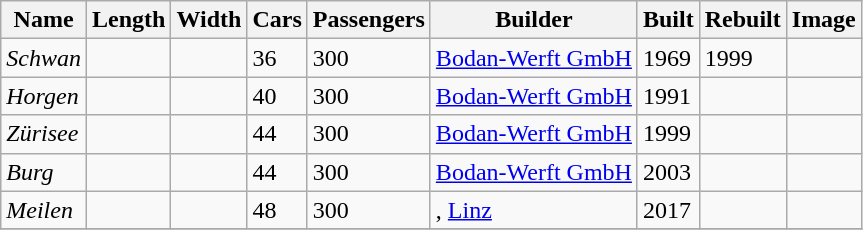<table class="wikitable sortable">
<tr>
<th>Name</th>
<th>Length</th>
<th>Width</th>
<th>Cars</th>
<th>Passengers</th>
<th>Builder</th>
<th>Built</th>
<th>Rebuilt</th>
<th>Image</th>
</tr>
<tr ->
<td><em>Schwan</em></td>
<td></td>
<td></td>
<td>36</td>
<td>300</td>
<td><a href='#'>Bodan-Werft GmbH</a></td>
<td>1969</td>
<td>1999</td>
<td></td>
</tr>
<tr>
<td><em>Horgen</em></td>
<td></td>
<td></td>
<td>40</td>
<td>300</td>
<td><a href='#'>Bodan-Werft GmbH</a></td>
<td>1991</td>
<td></td>
<td></td>
</tr>
<tr>
<td><em>Zürisee</em></td>
<td></td>
<td></td>
<td>44</td>
<td>300</td>
<td><a href='#'>Bodan-Werft GmbH</a></td>
<td>1999</td>
<td></td>
<td></td>
</tr>
<tr>
<td><em>Burg</em></td>
<td></td>
<td></td>
<td>44</td>
<td>300</td>
<td><a href='#'>Bodan-Werft GmbH</a></td>
<td>2003</td>
<td></td>
<td></td>
</tr>
<tr>
<td><em>Meilen</em></td>
<td></td>
<td></td>
<td>48</td>
<td>300</td>
<td>, <a href='#'>Linz</a></td>
<td>2017</td>
<td></td>
<td></td>
</tr>
<tr>
</tr>
</table>
